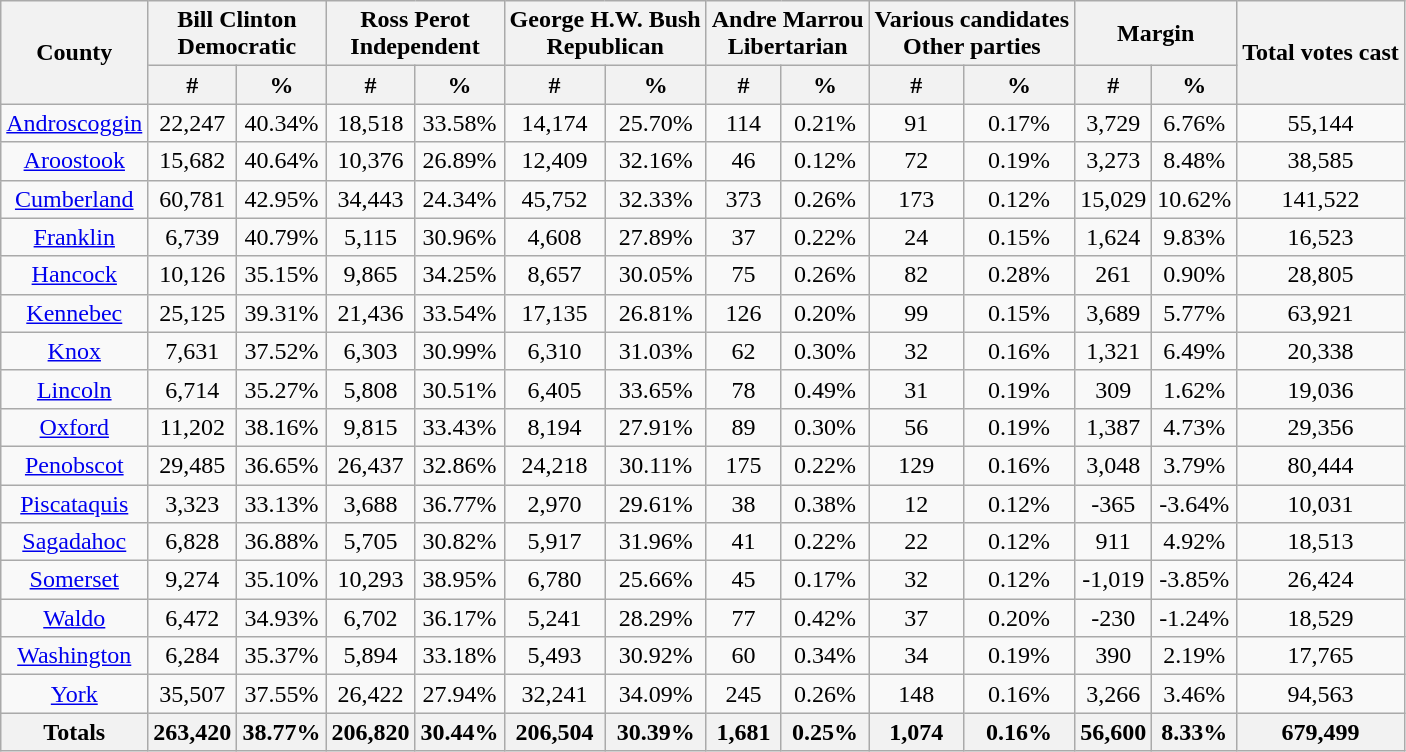<table class="wikitable sortable">
<tr>
<th rowspan="2" style="text-align:center;">County</th>
<th colspan="2" style="text-align:center;">Bill Clinton<br>Democratic</th>
<th colspan="2" style="text-align:center;">Ross Perot<br>Independent</th>
<th colspan="2" style="text-align:center;">George H.W. Bush<br>Republican</th>
<th colspan="2" style="text-align:center;">Andre Marrou<br>Libertarian</th>
<th colspan="2" style="text-align:center;">Various candidates<br>Other parties</th>
<th colspan="2" style="text-align:center;">Margin</th>
<th rowspan="2" style="text-align:center;">Total votes cast</th>
</tr>
<tr>
<th data-sort-type="number">#</th>
<th data-sort-type="number">%</th>
<th data-sort-type="number">#</th>
<th data-sort-type="number">%</th>
<th data-sort-type="number">#</th>
<th data-sort-type="number">%</th>
<th data-sort-type="number">#</th>
<th data-sort-type="number">%</th>
<th data-sort-type="number">#</th>
<th data-sort-type="number">%</th>
<th data-sort-type="number">#</th>
<th data-sort-type="number">%</th>
</tr>
<tr style="text-align:center;">
<td><a href='#'>Androscoggin</a></td>
<td>22,247</td>
<td>40.34%</td>
<td>18,518</td>
<td>33.58%</td>
<td>14,174</td>
<td>25.70%</td>
<td>114</td>
<td>0.21%</td>
<td>91</td>
<td>0.17%</td>
<td>3,729</td>
<td>6.76%</td>
<td>55,144</td>
</tr>
<tr style="text-align:center;">
<td><a href='#'>Aroostook</a></td>
<td>15,682</td>
<td>40.64%</td>
<td>10,376</td>
<td>26.89%</td>
<td>12,409</td>
<td>32.16%</td>
<td>46</td>
<td>0.12%</td>
<td>72</td>
<td>0.19%</td>
<td>3,273</td>
<td>8.48%</td>
<td>38,585</td>
</tr>
<tr style="text-align:center;">
<td><a href='#'>Cumberland</a></td>
<td>60,781</td>
<td>42.95%</td>
<td>34,443</td>
<td>24.34%</td>
<td>45,752</td>
<td>32.33%</td>
<td>373</td>
<td>0.26%</td>
<td>173</td>
<td>0.12%</td>
<td>15,029</td>
<td>10.62%</td>
<td>141,522</td>
</tr>
<tr style="text-align:center;">
<td><a href='#'>Franklin</a></td>
<td>6,739</td>
<td>40.79%</td>
<td>5,115</td>
<td>30.96%</td>
<td>4,608</td>
<td>27.89%</td>
<td>37</td>
<td>0.22%</td>
<td>24</td>
<td>0.15%</td>
<td>1,624</td>
<td>9.83%</td>
<td>16,523</td>
</tr>
<tr style="text-align:center;">
<td><a href='#'>Hancock</a></td>
<td>10,126</td>
<td>35.15%</td>
<td>9,865</td>
<td>34.25%</td>
<td>8,657</td>
<td>30.05%</td>
<td>75</td>
<td>0.26%</td>
<td>82</td>
<td>0.28%</td>
<td>261</td>
<td>0.90%</td>
<td>28,805</td>
</tr>
<tr style="text-align:center;">
<td><a href='#'>Kennebec</a></td>
<td>25,125</td>
<td>39.31%</td>
<td>21,436</td>
<td>33.54%</td>
<td>17,135</td>
<td>26.81%</td>
<td>126</td>
<td>0.20%</td>
<td>99</td>
<td>0.15%</td>
<td>3,689</td>
<td>5.77%</td>
<td>63,921</td>
</tr>
<tr style="text-align:center;">
<td><a href='#'>Knox</a></td>
<td>7,631</td>
<td>37.52%</td>
<td>6,303</td>
<td>30.99%</td>
<td>6,310</td>
<td>31.03%</td>
<td>62</td>
<td>0.30%</td>
<td>32</td>
<td>0.16%</td>
<td>1,321</td>
<td>6.49%</td>
<td>20,338</td>
</tr>
<tr style="text-align:center;">
<td><a href='#'>Lincoln</a></td>
<td>6,714</td>
<td>35.27%</td>
<td>5,808</td>
<td>30.51%</td>
<td>6,405</td>
<td>33.65%</td>
<td>78</td>
<td>0.49%</td>
<td>31</td>
<td>0.19%</td>
<td>309</td>
<td>1.62%</td>
<td>19,036</td>
</tr>
<tr style="text-align:center;">
<td><a href='#'>Oxford</a></td>
<td>11,202</td>
<td>38.16%</td>
<td>9,815</td>
<td>33.43%</td>
<td>8,194</td>
<td>27.91%</td>
<td>89</td>
<td>0.30%</td>
<td>56</td>
<td>0.19%</td>
<td>1,387</td>
<td>4.73%</td>
<td>29,356</td>
</tr>
<tr style="text-align:center;">
<td><a href='#'>Penobscot</a></td>
<td>29,485</td>
<td>36.65%</td>
<td>26,437</td>
<td>32.86%</td>
<td>24,218</td>
<td>30.11%</td>
<td>175</td>
<td>0.22%</td>
<td>129</td>
<td>0.16%</td>
<td>3,048</td>
<td>3.79%</td>
<td>80,444</td>
</tr>
<tr style="text-align:center;">
<td><a href='#'>Piscataquis</a></td>
<td>3,323</td>
<td>33.13%</td>
<td>3,688</td>
<td>36.77%</td>
<td>2,970</td>
<td>29.61%</td>
<td>38</td>
<td>0.38%</td>
<td>12</td>
<td>0.12%</td>
<td>-365</td>
<td>-3.64%</td>
<td>10,031</td>
</tr>
<tr style="text-align:center;">
<td><a href='#'>Sagadahoc</a></td>
<td>6,828</td>
<td>36.88%</td>
<td>5,705</td>
<td>30.82%</td>
<td>5,917</td>
<td>31.96%</td>
<td>41</td>
<td>0.22%</td>
<td>22</td>
<td>0.12%</td>
<td>911</td>
<td>4.92%</td>
<td>18,513</td>
</tr>
<tr style="text-align:center;">
<td><a href='#'>Somerset</a></td>
<td>9,274</td>
<td>35.10%</td>
<td>10,293</td>
<td>38.95%</td>
<td>6,780</td>
<td>25.66%</td>
<td>45</td>
<td>0.17%</td>
<td>32</td>
<td>0.12%</td>
<td>-1,019</td>
<td>-3.85%</td>
<td>26,424</td>
</tr>
<tr style="text-align:center;">
<td><a href='#'>Waldo</a></td>
<td>6,472</td>
<td>34.93%</td>
<td>6,702</td>
<td>36.17%</td>
<td>5,241</td>
<td>28.29%</td>
<td>77</td>
<td>0.42%</td>
<td>37</td>
<td>0.20%</td>
<td>-230</td>
<td>-1.24%</td>
<td>18,529</td>
</tr>
<tr style="text-align:center;">
<td><a href='#'>Washington</a></td>
<td>6,284</td>
<td>35.37%</td>
<td>5,894</td>
<td>33.18%</td>
<td>5,493</td>
<td>30.92%</td>
<td>60</td>
<td>0.34%</td>
<td>34</td>
<td>0.19%</td>
<td>390</td>
<td>2.19%</td>
<td>17,765</td>
</tr>
<tr style="text-align:center;">
<td><a href='#'>York</a></td>
<td>35,507</td>
<td>37.55%</td>
<td>26,422</td>
<td>27.94%</td>
<td>32,241</td>
<td>34.09%</td>
<td>245</td>
<td>0.26%</td>
<td>148</td>
<td>0.16%</td>
<td>3,266</td>
<td>3.46%</td>
<td>94,563</td>
</tr>
<tr style="text-align:center;">
<th>Totals</th>
<th>263,420</th>
<th>38.77%</th>
<th>206,820</th>
<th>30.44%</th>
<th>206,504</th>
<th>30.39%</th>
<th>1,681</th>
<th>0.25%</th>
<th>1,074</th>
<th>0.16%</th>
<th>56,600</th>
<th>8.33%</th>
<th>679,499</th>
</tr>
</table>
